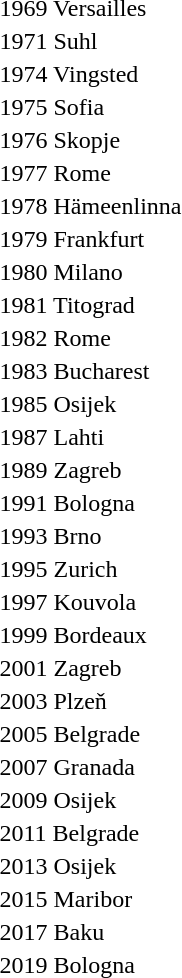<table>
<tr>
<td>1969 Versailles</td>
<td></td>
<td></td>
<td></td>
</tr>
<tr>
<td>1971 Suhl</td>
<td></td>
<td></td>
<td></td>
</tr>
<tr>
<td>1974 Vingsted</td>
<td></td>
<td></td>
<td></td>
</tr>
<tr>
<td>1975 Sofia</td>
<td></td>
<td></td>
<td></td>
</tr>
<tr>
<td>1976 Skopje</td>
<td></td>
<td></td>
<td></td>
</tr>
<tr>
<td>1977 Rome</td>
<td></td>
<td></td>
<td></td>
</tr>
<tr>
<td>1978 Hämeenlinna</td>
<td></td>
<td></td>
<td></td>
</tr>
<tr>
<td>1979 Frankfurt</td>
<td></td>
<td></td>
<td></td>
</tr>
<tr>
<td>1980 Milano</td>
<td></td>
<td></td>
<td></td>
</tr>
<tr>
<td>1981 Titograd</td>
<td></td>
<td></td>
<td></td>
</tr>
<tr>
<td>1982 Rome</td>
<td></td>
<td></td>
<td></td>
</tr>
<tr>
<td>1983 Bucharest</td>
<td></td>
<td></td>
<td></td>
</tr>
<tr>
<td>1985 Osijek</td>
<td></td>
<td></td>
<td></td>
</tr>
<tr>
<td>1987 Lahti</td>
<td></td>
<td></td>
<td></td>
</tr>
<tr>
<td>1989 Zagreb</td>
<td></td>
<td></td>
<td></td>
</tr>
<tr>
<td>1991 Bologna</td>
<td></td>
<td></td>
<td></td>
</tr>
<tr>
<td>1993 Brno</td>
<td></td>
<td></td>
<td></td>
</tr>
<tr>
<td>1995 Zurich</td>
<td></td>
<td></td>
<td></td>
</tr>
<tr>
<td>1997 Kouvola</td>
<td></td>
<td></td>
<td></td>
</tr>
<tr>
<td>1999 Bordeaux</td>
<td></td>
<td></td>
<td></td>
</tr>
<tr>
<td>2001 Zagreb</td>
<td></td>
<td></td>
<td></td>
</tr>
<tr>
<td>2003 Plzeň</td>
<td></td>
<td></td>
<td></td>
</tr>
<tr>
<td>2005 Belgrade</td>
<td></td>
<td></td>
<td></td>
</tr>
<tr>
<td>2007 Granada</td>
<td></td>
<td></td>
<td></td>
</tr>
<tr>
<td>2009 Osijek</td>
<td></td>
<td></td>
<td></td>
</tr>
<tr>
<td>2011 Belgrade</td>
<td></td>
<td></td>
<td></td>
</tr>
<tr>
<td>2013 Osijek</td>
<td></td>
<td></td>
<td></td>
</tr>
<tr>
<td>2015 Maribor</td>
<td></td>
<td></td>
<td></td>
</tr>
<tr>
<td>2017 Baku</td>
<td></td>
<td></td>
<td></td>
</tr>
<tr>
<td>2019 Bologna</td>
<td></td>
<td></td>
<td></td>
</tr>
</table>
